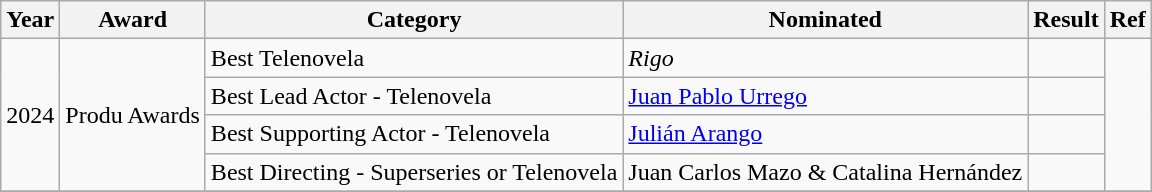<table class="wikitable plainrowheaders">
<tr>
<th scope="col">Year</th>
<th scope="col">Award</th>
<th scope="col">Category</th>
<th scope="col">Nominated</th>
<th scope="col">Result</th>
<th scope="col">Ref</th>
</tr>
<tr>
<td rowspan="4">2024</td>
<td rowspan="4">Produ Awards</td>
<td>Best Telenovela</td>
<td><em>Rigo</em></td>
<td></td>
<td align="center" rowspan="4"></td>
</tr>
<tr>
<td>Best Lead Actor - Telenovela</td>
<td><a href='#'>Juan Pablo Urrego</a></td>
<td></td>
</tr>
<tr>
<td>Best Supporting Actor - Telenovela</td>
<td><a href='#'>Julián Arango</a></td>
<td></td>
</tr>
<tr>
<td>Best Directing - Superseries or Telenovela</td>
<td>Juan Carlos Mazo & Catalina Hernández</td>
<td></td>
</tr>
<tr>
</tr>
</table>
